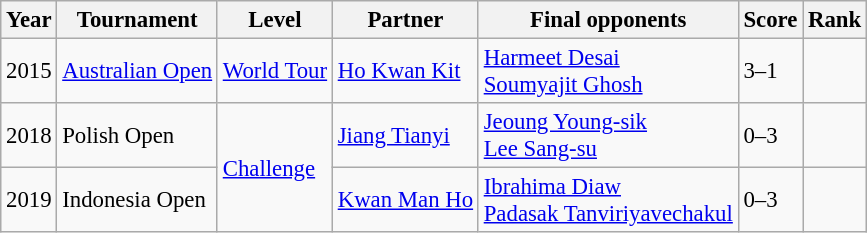<table class="sortable wikitable" style="font-size: 95%;">
<tr>
<th>Year</th>
<th>Tournament</th>
<th>Level</th>
<th>Partner</th>
<th>Final opponents</th>
<th>Score</th>
<th>Rank</th>
</tr>
<tr>
<td>2015</td>
<td><a href='#'>Australian Open</a></td>
<td><a href='#'>World Tour</a></td>
<td><a href='#'>Ho Kwan Kit</a></td>
<td><a href='#'>Harmeet Desai</a><br><a href='#'>Soumyajit Ghosh</a></td>
<td>3–1</td>
<td></td>
</tr>
<tr>
<td>2018</td>
<td>Polish Open</td>
<td rowspan=2><a href='#'>Challenge</a></td>
<td><a href='#'>Jiang Tianyi</a></td>
<td><a href='#'>Jeoung Young-sik</a><br><a href='#'>Lee Sang-su</a></td>
<td>0–3</td>
<td></td>
</tr>
<tr>
<td>2019</td>
<td>Indonesia Open</td>
<td><a href='#'>Kwan Man Ho</a></td>
<td><a href='#'>Ibrahima Diaw</a><br><a href='#'>Padasak Tanviriyavechakul</a></td>
<td>0–3</td>
<td></td>
</tr>
</table>
